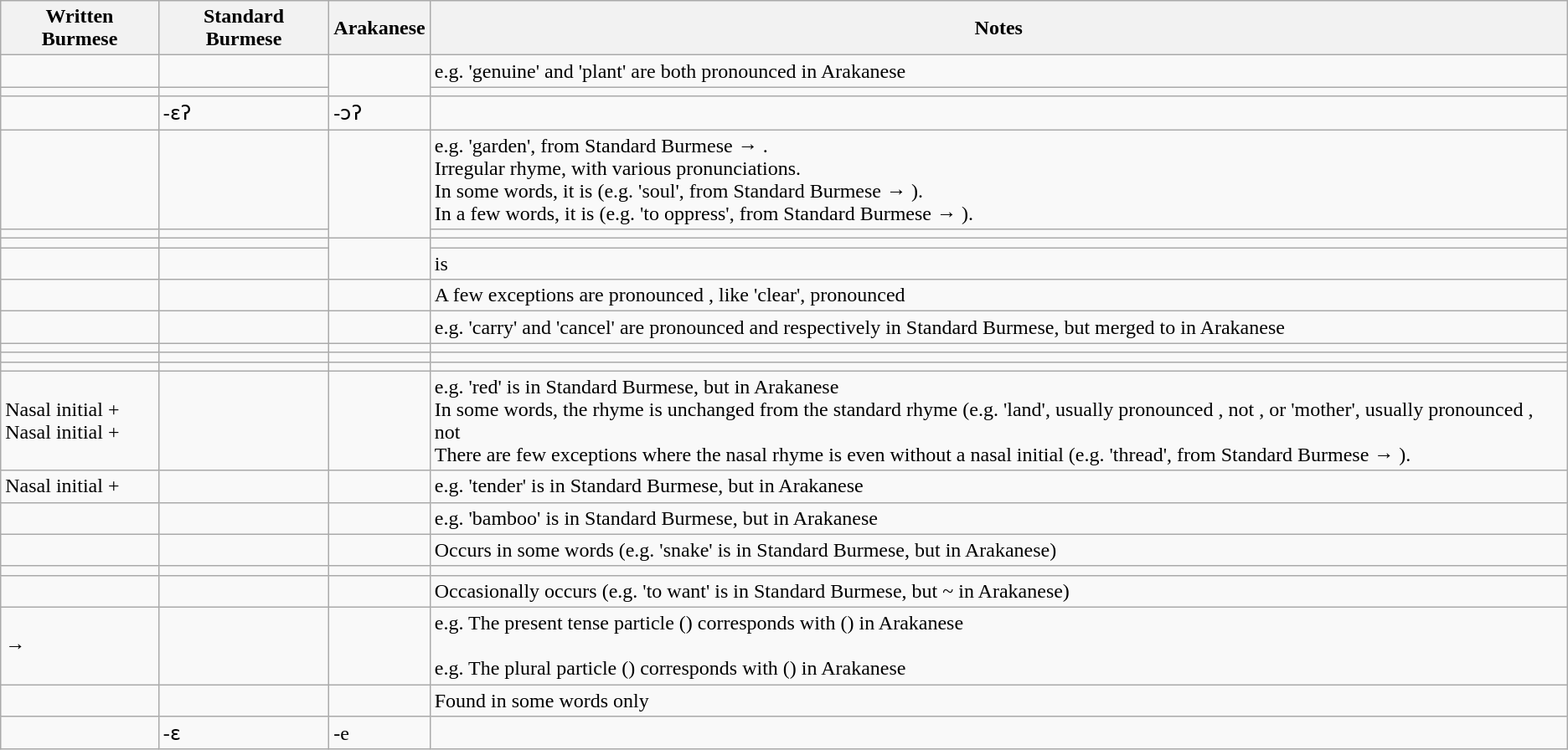<table class="wikitable">
<tr>
<th>Written Burmese</th>
<th>Standard Burmese</th>
<th>Arakanese</th>
<th>Notes</th>
</tr>
<tr>
<td></td>
<td></td>
<td rowspan="2"></td>
<td>e.g.  'genuine' and  'plant' are both pronounced  in Arakanese</td>
</tr>
<tr>
<td></td>
<td></td>
<td></td>
</tr>
<tr>
<td></td>
<td>-ɛʔ</td>
<td>-ɔʔ</td>
<td></td>
</tr>
<tr>
<td></td>
<td></td>
<td rowspan="2"></td>
<td>e.g.  'garden', from Standard Burmese  → .<br>Irregular rhyme, with various pronunciations.<br>In some words, it is  (e.g.  'soul', from Standard Burmese  → ).<br>In a few words, it is  (e.g.  'to oppress', from Standard Burmese  → ).</td>
</tr>
<tr>
<td></td>
<td></td>
<td></td>
</tr>
<tr>
<td></td>
<td></td>
<td rowspan="2"></td>
<td></td>
</tr>
<tr>
<td></td>
<td></td>
<td> is </td>
</tr>
<tr>
<td></td>
<td></td>
<td></td>
<td>A few exceptions are pronounced , like  'clear', pronounced </td>
</tr>
<tr>
<td></td>
<td></td>
<td></td>
<td>e.g.  'carry' and  'cancel' are pronounced  and  respectively in Standard Burmese, but merged to  in Arakanese</td>
</tr>
<tr>
<td></td>
<td></td>
<td></td>
<td></td>
</tr>
<tr>
<td></td>
<td></td>
<td></td>
<td></td>
</tr>
<tr>
<td></td>
<td></td>
<td></td>
<td></td>
</tr>
<tr>
<td>Nasal initial + <br>Nasal initial + </td>
<td></td>
<td></td>
<td>e.g.  'red' is  in Standard Burmese, but  in Arakanese<br>In some words, the rhyme is unchanged from the standard rhyme (e.g.  'land', usually pronounced , not , or  'mother', usually pronounced , not <br>There are few exceptions where the nasal rhyme is  even without a nasal initial  (e.g.  'thread', from Standard Burmese  → ).</td>
</tr>
<tr>
<td>Nasal initial + </td>
<td></td>
<td></td>
<td>e.g.  'tender' is  in Standard Burmese, but  in Arakanese</td>
</tr>
<tr>
<td></td>
<td></td>
<td></td>
<td>e.g.  'bamboo' is  in Standard Burmese, but  in Arakanese</td>
</tr>
<tr>
<td></td>
<td></td>
<td></td>
<td>Occurs in some words (e.g.  'snake' is  in Standard Burmese, but  in Arakanese)</td>
</tr>
<tr>
<td></td>
<td></td>
<td></td>
<td></td>
</tr>
<tr>
<td></td>
<td></td>
<td></td>
<td>Occasionally occurs (e.g.  'to want' is  in Standard Burmese, but ~ in Arakanese)</td>
</tr>
<tr>
<td> →  </td>
<td></td>
<td></td>
<td>e.g. The present tense particle  () corresponds with  () in Arakanese<br><br>e.g. The plural particle  () corresponds with  () in Arakanese<br></td>
</tr>
<tr>
<td></td>
<td></td>
<td></td>
<td>Found in some words only</td>
</tr>
<tr>
<td></td>
<td>-ɛ</td>
<td>-e</td>
<td></td>
</tr>
</table>
